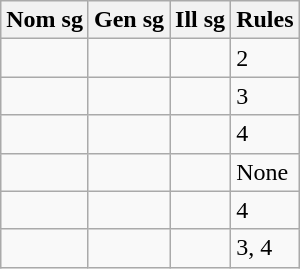<table class="wikitable">
<tr>
<th>Nom sg</th>
<th>Gen sg</th>
<th>Ill sg</th>
<th>Rules</th>
</tr>
<tr>
<td></td>
<td></td>
<td></td>
<td>2</td>
</tr>
<tr>
<td></td>
<td></td>
<td></td>
<td>3</td>
</tr>
<tr>
<td></td>
<td></td>
<td></td>
<td>4</td>
</tr>
<tr>
<td></td>
<td></td>
<td></td>
<td>None</td>
</tr>
<tr>
<td></td>
<td></td>
<td></td>
<td>4</td>
</tr>
<tr>
<td></td>
<td></td>
<td></td>
<td>3, 4</td>
</tr>
</table>
